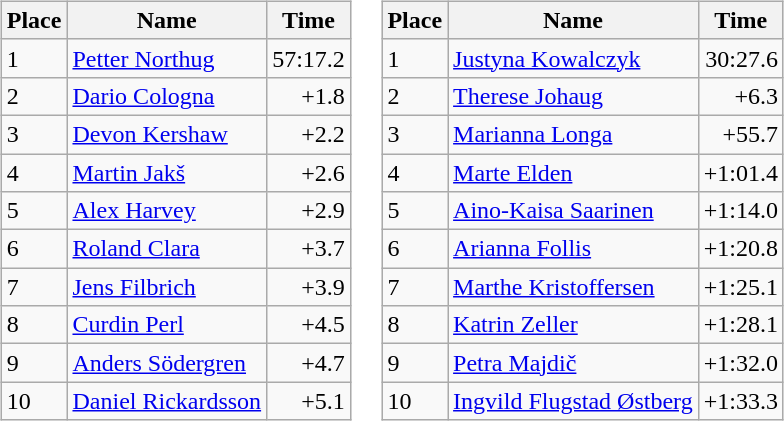<table border="0">
<tr>
<td valign="top"><br><table class="wikitable">
<tr>
<th>Place</th>
<th>Name</th>
<th>Time</th>
</tr>
<tr>
<td>1</td>
<td> <a href='#'>Petter Northug</a></td>
<td align="right">57:17.2</td>
</tr>
<tr>
<td>2</td>
<td> <a href='#'>Dario Cologna</a></td>
<td align="right">+1.8</td>
</tr>
<tr>
<td>3</td>
<td> <a href='#'>Devon Kershaw</a></td>
<td align="right">+2.2</td>
</tr>
<tr>
<td>4</td>
<td> <a href='#'>Martin Jakš</a></td>
<td align="right">+2.6</td>
</tr>
<tr>
<td>5</td>
<td> <a href='#'>Alex Harvey</a></td>
<td align="right">+2.9</td>
</tr>
<tr>
<td>6</td>
<td> <a href='#'>Roland Clara</a></td>
<td align="right">+3.7</td>
</tr>
<tr>
<td>7</td>
<td> <a href='#'>Jens Filbrich</a></td>
<td align="right">+3.9</td>
</tr>
<tr>
<td>8</td>
<td> <a href='#'>Curdin Perl</a></td>
<td align="right">+4.5</td>
</tr>
<tr>
<td>9</td>
<td> <a href='#'>Anders Södergren</a></td>
<td align="right">+4.7</td>
</tr>
<tr>
<td>10</td>
<td> <a href='#'>Daniel Rickardsson</a></td>
<td align="right">+5.1</td>
</tr>
</table>
</td>
<td valign="top"><br><table class="wikitable">
<tr>
<th>Place</th>
<th>Name</th>
<th>Time</th>
</tr>
<tr>
<td>1</td>
<td> <a href='#'>Justyna Kowalczyk</a></td>
<td align="right">30:27.6</td>
</tr>
<tr>
<td>2</td>
<td> <a href='#'>Therese Johaug</a></td>
<td align="right">+6.3</td>
</tr>
<tr>
<td>3</td>
<td> <a href='#'>Marianna Longa</a></td>
<td align="right">+55.7</td>
</tr>
<tr>
<td>4</td>
<td> <a href='#'>Marte Elden</a></td>
<td align="right">+1:01.4</td>
</tr>
<tr>
<td>5</td>
<td> <a href='#'>Aino-Kaisa Saarinen</a></td>
<td align="right">+1:14.0</td>
</tr>
<tr>
<td>6</td>
<td> <a href='#'>Arianna Follis</a></td>
<td align="right">+1:20.8</td>
</tr>
<tr>
<td>7</td>
<td> <a href='#'>Marthe Kristoffersen</a></td>
<td align="right">+1:25.1</td>
</tr>
<tr>
<td>8</td>
<td> <a href='#'>Katrin Zeller</a></td>
<td align="right">+1:28.1</td>
</tr>
<tr>
<td>9</td>
<td> <a href='#'>Petra Majdič</a></td>
<td align="right">+1:32.0</td>
</tr>
<tr>
<td>10</td>
<td> <a href='#'>Ingvild Flugstad Østberg</a></td>
<td align="right">+1:33.3</td>
</tr>
</table>
</td>
</tr>
</table>
